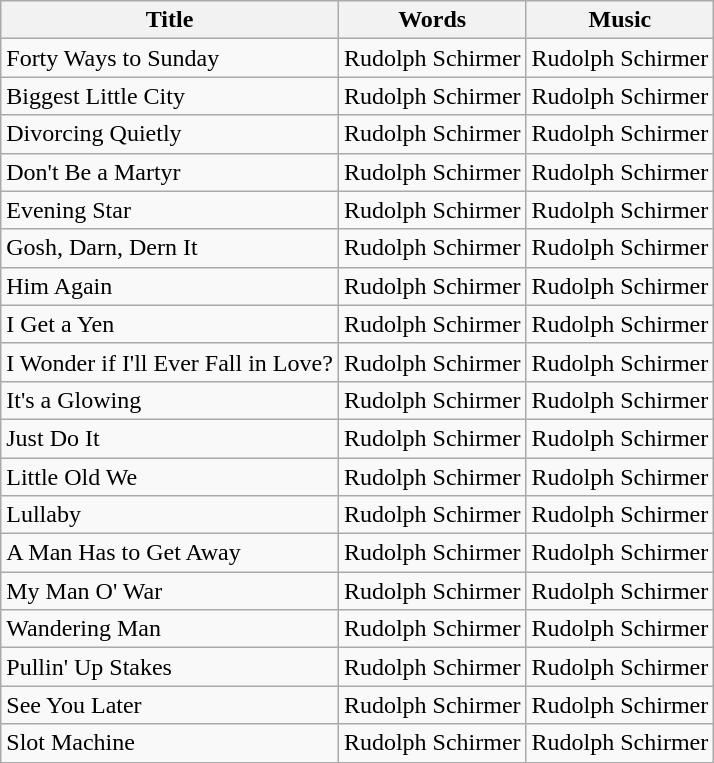<table class="wikitable">
<tr>
<th>Title</th>
<th>Words</th>
<th>Music</th>
</tr>
<tr>
<td>Forty Ways to Sunday</td>
<td>Rudolph Schirmer</td>
<td>Rudolph Schirmer</td>
</tr>
<tr>
<td>Biggest Little City</td>
<td>Rudolph Schirmer</td>
<td>Rudolph Schirmer</td>
</tr>
<tr>
<td>Divorcing Quietly</td>
<td>Rudolph Schirmer</td>
<td>Rudolph Schirmer</td>
</tr>
<tr>
<td>Don't Be a Martyr</td>
<td>Rudolph Schirmer</td>
<td>Rudolph Schirmer</td>
</tr>
<tr>
<td>Evening Star</td>
<td>Rudolph Schirmer</td>
<td>Rudolph Schirmer</td>
</tr>
<tr>
<td>Gosh, Darn, Dern It</td>
<td>Rudolph Schirmer</td>
<td>Rudolph Schirmer</td>
</tr>
<tr>
<td>Him Again</td>
<td>Rudolph Schirmer</td>
<td>Rudolph Schirmer</td>
</tr>
<tr>
<td>I Get a Yen</td>
<td>Rudolph Schirmer</td>
<td>Rudolph Schirmer</td>
</tr>
<tr>
<td>I Wonder if I'll Ever Fall in Love?</td>
<td>Rudolph Schirmer</td>
<td>Rudolph Schirmer</td>
</tr>
<tr>
<td>It's a Glowing</td>
<td>Rudolph Schirmer</td>
<td>Rudolph Schirmer</td>
</tr>
<tr>
<td>Just Do It</td>
<td>Rudolph Schirmer</td>
<td>Rudolph Schirmer</td>
</tr>
<tr>
<td>Little Old We</td>
<td>Rudolph Schirmer</td>
<td>Rudolph Schirmer</td>
</tr>
<tr>
<td>Lullaby</td>
<td>Rudolph Schirmer</td>
<td>Rudolph Schirmer</td>
</tr>
<tr>
<td>A Man Has to Get Away</td>
<td>Rudolph Schirmer</td>
<td>Rudolph Schirmer</td>
</tr>
<tr>
<td>My Man O' War</td>
<td>Rudolph Schirmer</td>
<td>Rudolph Schirmer</td>
</tr>
<tr>
<td>Wandering Man</td>
<td>Rudolph Schirmer</td>
<td>Rudolph Schirmer</td>
</tr>
<tr>
<td>Pullin' Up Stakes</td>
<td>Rudolph Schirmer</td>
<td>Rudolph Schirmer</td>
</tr>
<tr>
<td>See You Later</td>
<td>Rudolph Schirmer</td>
<td>Rudolph Schirmer</td>
</tr>
<tr>
<td>Slot Machine</td>
<td>Rudolph Schirmer</td>
<td>Rudolph Schirmer</td>
</tr>
</table>
